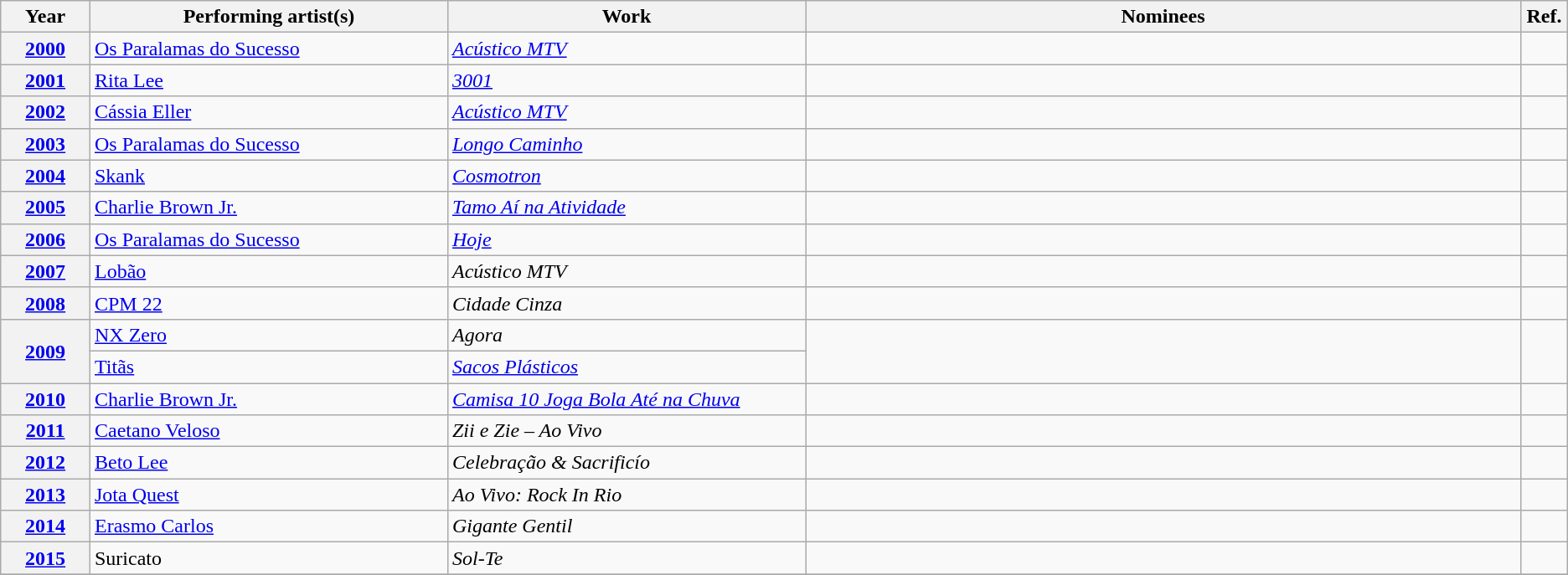<table class="wikitable">
<tr>
<th width="5%">Year</th>
<th width="20%">Performing artist(s)</th>
<th width="20%">Work</th>
<th width="40%">Nominees</th>
<th width="1%">Ref.</th>
</tr>
<tr>
<th><a href='#'>2000</a></th>
<td><a href='#'>Os Paralamas do Sucesso</a></td>
<td><em><a href='#'>Acústico MTV</a></em></td>
<td></td>
<td></td>
</tr>
<tr>
<th><a href='#'>2001</a></th>
<td><a href='#'>Rita Lee</a></td>
<td><em><a href='#'>3001</a></em></td>
<td></td>
<td></td>
</tr>
<tr>
<th><a href='#'>2002</a></th>
<td><a href='#'>Cássia Eller</a></td>
<td><em><a href='#'>Acústico MTV</a></em></td>
<td></td>
<td></td>
</tr>
<tr>
<th><a href='#'>2003</a></th>
<td><a href='#'>Os Paralamas do Sucesso</a></td>
<td><em><a href='#'>Longo Caminho</a></em></td>
<td></td>
<td></td>
</tr>
<tr>
<th><a href='#'>2004</a></th>
<td><a href='#'>Skank</a></td>
<td><em><a href='#'>Cosmotron</a></em></td>
<td></td>
<td></td>
</tr>
<tr>
<th><a href='#'>2005</a></th>
<td><a href='#'>Charlie Brown Jr.</a></td>
<td><em><a href='#'>Tamo Aí na Atividade</a></em></td>
<td></td>
<td></td>
</tr>
<tr>
<th><a href='#'>2006</a></th>
<td><a href='#'>Os Paralamas do Sucesso</a></td>
<td><em><a href='#'>Hoje</a></em></td>
<td></td>
<td></td>
</tr>
<tr>
<th><a href='#'>2007</a></th>
<td><a href='#'>Lobão</a></td>
<td><em>Acústico MTV</em></td>
<td></td>
<td></td>
</tr>
<tr>
<th><a href='#'>2008</a></th>
<td><a href='#'>CPM 22</a></td>
<td><em>Cidade Cinza</em></td>
<td></td>
</tr>
<tr>
<th rowspan="2"><a href='#'>2009</a></th>
<td><a href='#'>NX Zero</a></td>
<td><em>Agora</em></td>
<td rowspan="2"></td>
<td rowspan="2"></td>
</tr>
<tr>
<td><a href='#'>Titãs</a></td>
<td><em><a href='#'>Sacos Plásticos</a></em></td>
</tr>
<tr>
<th><a href='#'>2010</a></th>
<td><a href='#'>Charlie Brown Jr.</a></td>
<td><em><a href='#'>Camisa 10 Joga Bola Até na Chuva</a></em></td>
<td></td>
<td></td>
</tr>
<tr>
<th><a href='#'>2011</a></th>
<td><a href='#'>Caetano Veloso</a></td>
<td><em>Zii e Zie – Ao Vivo</em></td>
<td></td>
<td></td>
</tr>
<tr>
<th><a href='#'>2012</a></th>
<td><a href='#'>Beto Lee</a></td>
<td><em>Celebração & Sacrificío</em></td>
<td></td>
<td></td>
</tr>
<tr>
<th><a href='#'>2013</a></th>
<td><a href='#'>Jota Quest</a></td>
<td><em>Ao Vivo: Rock In Rio</em></td>
<td></td>
<td></td>
</tr>
<tr>
<th><a href='#'>2014</a></th>
<td><a href='#'>Erasmo Carlos</a></td>
<td><em>Gigante Gentil</em></td>
<td></td>
<td></td>
</tr>
<tr>
<th><a href='#'>2015</a></th>
<td>Suricato</td>
<td><em>Sol-Te</em></td>
<td></td>
<td></td>
</tr>
<tr>
</tr>
</table>
